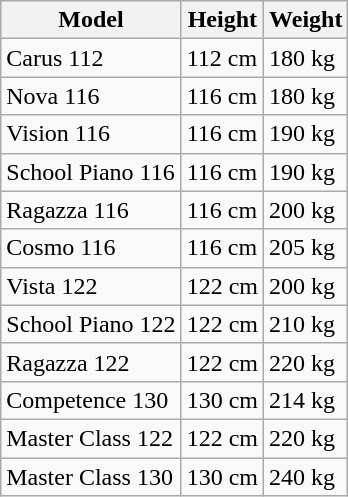<table class="wikitable">
<tr>
<th>Model</th>
<th>Height</th>
<th>Weight</th>
</tr>
<tr>
<td>Carus 112</td>
<td>112 cm</td>
<td>180 kg</td>
</tr>
<tr>
<td>Nova 116</td>
<td>116 cm</td>
<td>180 kg</td>
</tr>
<tr>
<td>Vision 116</td>
<td>116 cm</td>
<td>190 kg</td>
</tr>
<tr>
<td>School Piano 116</td>
<td>116 cm</td>
<td>190 kg</td>
</tr>
<tr>
<td>Ragazza 116</td>
<td>116 cm</td>
<td>200 kg</td>
</tr>
<tr>
<td>Cosmo 116</td>
<td>116 cm</td>
<td>205 kg</td>
</tr>
<tr>
<td>Vista 122</td>
<td>122 cm</td>
<td>200 kg</td>
</tr>
<tr>
<td>School Piano 122</td>
<td>122 cm</td>
<td>210 kg</td>
</tr>
<tr>
<td>Ragazza 122</td>
<td>122 cm</td>
<td>220 kg</td>
</tr>
<tr>
<td>Competence 130</td>
<td>130 cm</td>
<td>214 kg</td>
</tr>
<tr>
<td>Master Class 122</td>
<td>122 cm</td>
<td>220 kg</td>
</tr>
<tr>
<td>Master Class 130</td>
<td>130 cm</td>
<td>240 kg</td>
</tr>
</table>
